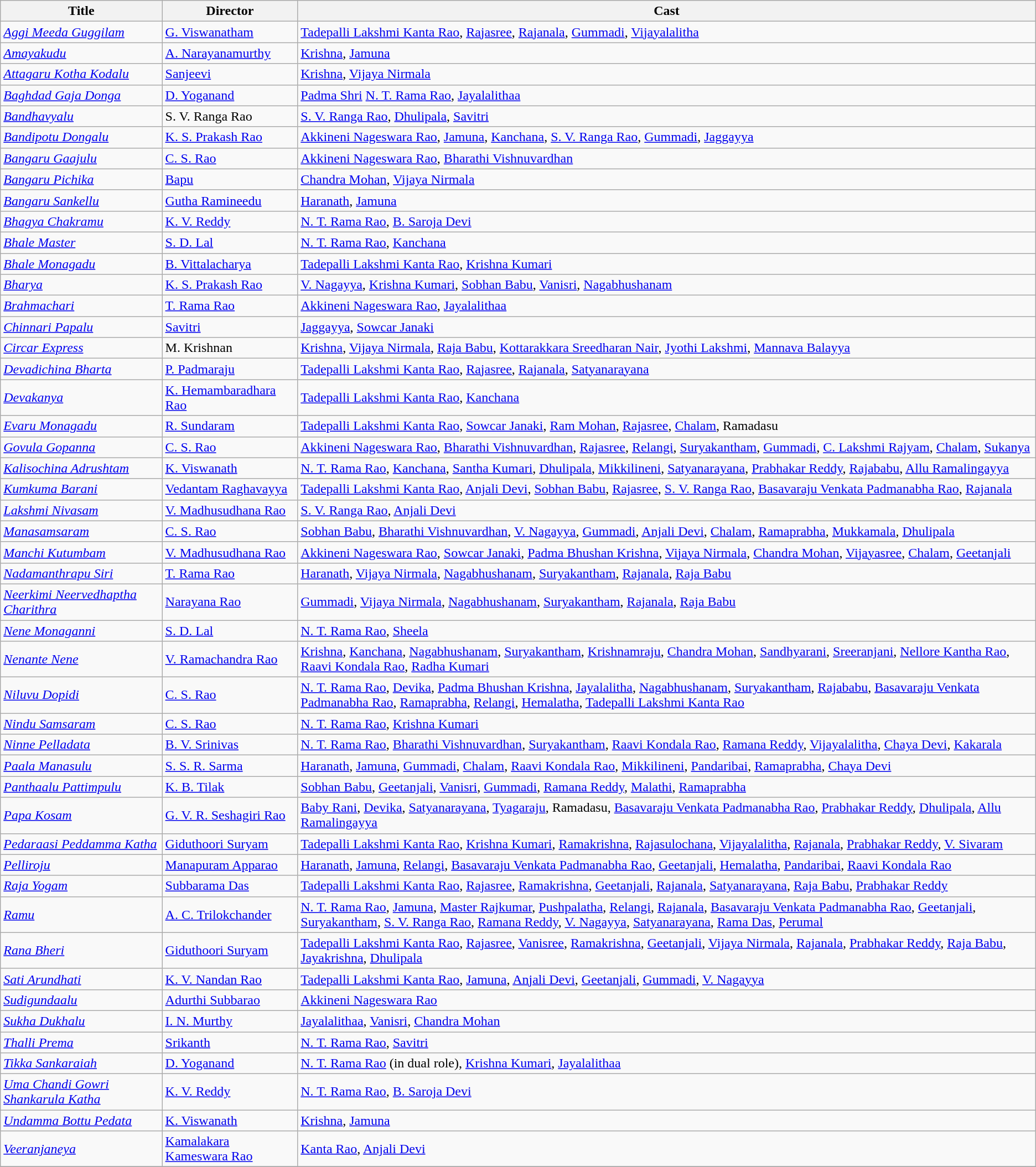<table class="wikitable">
<tr>
<th>Title</th>
<th>Director</th>
<th>Cast</th>
</tr>
<tr>
<td><em><a href='#'>Aggi Meeda Guggilam</a></em></td>
<td><a href='#'>G. Viswanatham</a></td>
<td><a href='#'>Tadepalli Lakshmi Kanta Rao</a>, <a href='#'>Rajasree</a>, <a href='#'>Rajanala</a>, <a href='#'>Gummadi</a>, <a href='#'>Vijayalalitha</a></td>
</tr>
<tr>
<td><em><a href='#'>Amayakudu</a></em></td>
<td><a href='#'>A. Narayanamurthy</a></td>
<td><a href='#'>Krishna</a>, <a href='#'>Jamuna</a></td>
</tr>
<tr>
<td><em><a href='#'>Attagaru Kotha Kodalu</a></em></td>
<td><a href='#'>Sanjeevi</a></td>
<td><a href='#'>Krishna</a>, <a href='#'>Vijaya Nirmala</a></td>
</tr>
<tr>
<td><em><a href='#'>Baghdad Gaja Donga</a></em></td>
<td><a href='#'>D. Yoganand</a></td>
<td><a href='#'>Padma Shri</a> <a href='#'>N. T. Rama Rao</a>, <a href='#'>Jayalalithaa</a></td>
</tr>
<tr>
<td><em><a href='#'>Bandhavyalu</a></em></td>
<td>S. V. Ranga Rao</td>
<td><a href='#'>S. V. Ranga Rao</a>, <a href='#'>Dhulipala</a>, <a href='#'>Savitri</a></td>
</tr>
<tr>
<td><em><a href='#'>Bandipotu Dongalu</a></em></td>
<td><a href='#'>K. S. Prakash Rao</a></td>
<td><a href='#'>Akkineni Nageswara Rao</a>, <a href='#'>Jamuna</a>, <a href='#'>Kanchana</a>, <a href='#'>S. V. Ranga Rao</a>, <a href='#'>Gummadi</a>, <a href='#'>Jaggayya</a></td>
</tr>
<tr>
<td><em><a href='#'>Bangaru Gaajulu</a></em></td>
<td><a href='#'>C. S. Rao</a></td>
<td><a href='#'>Akkineni Nageswara Rao</a>, <a href='#'>Bharathi Vishnuvardhan</a></td>
</tr>
<tr>
<td><em><a href='#'>Bangaru Pichika</a></em></td>
<td><a href='#'>Bapu</a></td>
<td><a href='#'>Chandra Mohan</a>, <a href='#'>Vijaya Nirmala</a></td>
</tr>
<tr>
<td><em><a href='#'>Bangaru Sankellu</a></em></td>
<td><a href='#'>Gutha Ramineedu</a></td>
<td><a href='#'>Haranath</a>, <a href='#'>Jamuna</a></td>
</tr>
<tr>
<td><em><a href='#'>Bhagya Chakramu</a></em></td>
<td><a href='#'>K. V. Reddy</a></td>
<td><a href='#'>N. T. Rama Rao</a>, <a href='#'>B. Saroja Devi</a></td>
</tr>
<tr>
<td><em><a href='#'>Bhale Master</a></em></td>
<td><a href='#'>S. D. Lal</a></td>
<td><a href='#'>N. T. Rama Rao</a>, <a href='#'>Kanchana</a></td>
</tr>
<tr>
<td><em><a href='#'>Bhale Monagadu</a></em></td>
<td><a href='#'>B. Vittalacharya</a></td>
<td><a href='#'>Tadepalli Lakshmi Kanta Rao</a>, <a href='#'>Krishna Kumari</a></td>
</tr>
<tr>
<td><em><a href='#'>Bharya</a></em></td>
<td><a href='#'>K. S. Prakash Rao</a></td>
<td><a href='#'>V. Nagayya</a>, <a href='#'>Krishna Kumari</a>, <a href='#'>Sobhan Babu</a>, <a href='#'>Vanisri</a>, <a href='#'>Nagabhushanam</a></td>
</tr>
<tr>
<td><em><a href='#'>Brahmachari</a></em></td>
<td><a href='#'>T. Rama Rao</a></td>
<td><a href='#'>Akkineni Nageswara Rao</a>, <a href='#'>Jayalalithaa</a></td>
</tr>
<tr>
<td><em><a href='#'>Chinnari Papalu</a></em></td>
<td><a href='#'>Savitri</a></td>
<td><a href='#'>Jaggayya</a>, <a href='#'>Sowcar Janaki</a></td>
</tr>
<tr>
<td><em><a href='#'>Circar Express</a></em></td>
<td>M. Krishnan</td>
<td><a href='#'>Krishna</a>, <a href='#'>Vijaya Nirmala</a>, <a href='#'>Raja Babu</a>, <a href='#'>Kottarakkara Sreedharan Nair</a>, <a href='#'>Jyothi Lakshmi</a>, <a href='#'>Mannava Balayya</a></td>
</tr>
<tr>
<td><em><a href='#'>Devadichina Bharta</a></em></td>
<td><a href='#'>P. Padmaraju</a></td>
<td><a href='#'>Tadepalli Lakshmi Kanta Rao</a>, <a href='#'>Rajasree</a>, <a href='#'>Rajanala</a>, <a href='#'>Satyanarayana</a></td>
</tr>
<tr>
<td><em><a href='#'>Devakanya</a></em></td>
<td><a href='#'>K. Hemambaradhara Rao</a></td>
<td><a href='#'>Tadepalli Lakshmi Kanta Rao</a>, <a href='#'>Kanchana</a></td>
</tr>
<tr>
<td><em><a href='#'>Evaru Monagadu</a></em></td>
<td><a href='#'>R. Sundaram</a></td>
<td><a href='#'>Tadepalli Lakshmi Kanta Rao</a>, <a href='#'>Sowcar Janaki</a>, <a href='#'>Ram Mohan</a>, <a href='#'>Rajasree</a>, <a href='#'>Chalam</a>, Ramadasu</td>
</tr>
<tr>
<td><em><a href='#'>Govula Gopanna</a></em></td>
<td><a href='#'>C. S. Rao</a></td>
<td><a href='#'>Akkineni Nageswara Rao</a>, <a href='#'>Bharathi Vishnuvardhan</a>, <a href='#'>Rajasree</a>, <a href='#'>Relangi</a>, <a href='#'>Suryakantham</a>, <a href='#'>Gummadi</a>, <a href='#'>C. Lakshmi Rajyam</a>, <a href='#'>Chalam</a>, <a href='#'>Sukanya</a></td>
</tr>
<tr>
<td><em><a href='#'>Kalisochina Adrushtam</a></em></td>
<td><a href='#'>K. Viswanath</a></td>
<td><a href='#'>N. T. Rama Rao</a>, <a href='#'>Kanchana</a>, <a href='#'>Santha Kumari</a>, <a href='#'>Dhulipala</a>, <a href='#'>Mikkilineni</a>, <a href='#'>Satyanarayana</a>, <a href='#'>Prabhakar Reddy</a>, <a href='#'>Rajababu</a>, <a href='#'>Allu Ramalingayya</a></td>
</tr>
<tr>
<td><em><a href='#'>Kumkuma Barani</a></em></td>
<td><a href='#'>Vedantam Raghavayya</a></td>
<td><a href='#'>Tadepalli Lakshmi Kanta Rao</a>, <a href='#'>Anjali Devi</a>, <a href='#'>Sobhan Babu</a>, <a href='#'>Rajasree</a>, <a href='#'>S. V. Ranga Rao</a>, <a href='#'>Basavaraju Venkata Padmanabha Rao</a>, <a href='#'>Rajanala</a></td>
</tr>
<tr>
<td><em><a href='#'>Lakshmi Nivasam</a></em></td>
<td><a href='#'>V. Madhusudhana Rao</a></td>
<td><a href='#'>S. V. Ranga Rao</a>, <a href='#'>Anjali Devi</a></td>
</tr>
<tr>
<td><em><a href='#'>Manasamsaram</a></em></td>
<td><a href='#'>C. S. Rao</a></td>
<td><a href='#'>Sobhan Babu</a>, <a href='#'>Bharathi Vishnuvardhan</a>, <a href='#'>V. Nagayya</a>, <a href='#'>Gummadi</a>, <a href='#'>Anjali Devi</a>, <a href='#'>Chalam</a>, <a href='#'>Ramaprabha</a>, <a href='#'>Mukkamala</a>, <a href='#'>Dhulipala</a></td>
</tr>
<tr>
<td><em><a href='#'>Manchi Kutumbam</a></em></td>
<td><a href='#'>V. Madhusudhana Rao</a></td>
<td><a href='#'>Akkineni Nageswara Rao</a>, <a href='#'>Sowcar Janaki</a>, <a href='#'>Padma Bhushan Krishna</a>, <a href='#'>Vijaya Nirmala</a>, <a href='#'>Chandra Mohan</a>, <a href='#'>Vijayasree</a>, <a href='#'>Chalam</a>, <a href='#'>Geetanjali</a></td>
</tr>
<tr>
<td><em><a href='#'>Nadamanthrapu Siri</a></em></td>
<td><a href='#'>T. Rama Rao</a></td>
<td><a href='#'>Haranath</a>, <a href='#'>Vijaya Nirmala</a>, <a href='#'>Nagabhushanam</a>, <a href='#'>Suryakantham</a>, <a href='#'>Rajanala</a>, <a href='#'>Raja Babu</a></td>
</tr>
<tr>
<td><em><a href='#'>Neerkimi Neervedhaptha Charithra</a></em></td>
<td><a href='#'>Narayana Rao</a></td>
<td><a href='#'>Gummadi</a>, <a href='#'>Vijaya Nirmala</a>, <a href='#'>Nagabhushanam</a>, <a href='#'>Suryakantham</a>, <a href='#'>Rajanala</a>, <a href='#'>Raja Babu</a></td>
</tr>
<tr>
<td><em><a href='#'>Nene Monaganni</a></em></td>
<td><a href='#'>S. D. Lal</a></td>
<td><a href='#'>N. T. Rama Rao</a>, <a href='#'>Sheela</a></td>
</tr>
<tr>
<td><em><a href='#'>Nenante Nene</a></em></td>
<td><a href='#'>V. Ramachandra Rao</a></td>
<td><a href='#'>Krishna</a>, <a href='#'>Kanchana</a>, <a href='#'>Nagabhushanam</a>, <a href='#'>Suryakantham</a>, <a href='#'>Krishnamraju</a>, <a href='#'>Chandra Mohan</a>, <a href='#'>Sandhyarani</a>, <a href='#'>Sreeranjani</a>, <a href='#'>Nellore Kantha Rao</a>, <a href='#'>Raavi Kondala Rao</a>, <a href='#'>Radha Kumari</a></td>
</tr>
<tr>
<td><em><a href='#'>Niluvu Dopidi</a></em></td>
<td><a href='#'>C. S. Rao</a></td>
<td><a href='#'>N. T. Rama Rao</a>, <a href='#'>Devika</a>, <a href='#'>Padma Bhushan Krishna</a>, <a href='#'>Jayalalitha</a>, <a href='#'>Nagabhushanam</a>, <a href='#'>Suryakantham</a>, <a href='#'>Rajababu</a>, <a href='#'>Basavaraju Venkata Padmanabha Rao</a>, <a href='#'>Ramaprabha</a>, <a href='#'>Relangi</a>, <a href='#'>Hemalatha</a>, <a href='#'>Tadepalli Lakshmi Kanta Rao</a></td>
</tr>
<tr>
<td><em><a href='#'>Nindu Samsaram</a></em></td>
<td><a href='#'>C. S. Rao</a></td>
<td><a href='#'>N. T. Rama Rao</a>, <a href='#'>Krishna Kumari</a></td>
</tr>
<tr>
<td><em><a href='#'>Ninne Pelladata</a></em></td>
<td><a href='#'>B. V. Srinivas</a></td>
<td><a href='#'>N. T. Rama Rao</a>, <a href='#'>Bharathi Vishnuvardhan</a>, <a href='#'>Suryakantham</a>, <a href='#'>Raavi Kondala Rao</a>, <a href='#'>Ramana Reddy</a>, <a href='#'>Vijayalalitha</a>, <a href='#'>Chaya Devi</a>, <a href='#'>Kakarala</a></td>
</tr>
<tr>
<td><em><a href='#'>Paala Manasulu</a></em></td>
<td><a href='#'>S. S. R. Sarma</a></td>
<td><a href='#'>Haranath</a>, <a href='#'>Jamuna</a>, <a href='#'>Gummadi</a>, <a href='#'>Chalam</a>, <a href='#'>Raavi Kondala Rao</a>, <a href='#'>Mikkilineni</a>, <a href='#'>Pandaribai</a>, <a href='#'>Ramaprabha</a>, <a href='#'>Chaya Devi</a></td>
</tr>
<tr>
<td><em><a href='#'>Panthaalu Pattimpulu</a></em></td>
<td><a href='#'>K. B. Tilak</a></td>
<td><a href='#'>Sobhan Babu</a>, <a href='#'>Geetanjali</a>, <a href='#'>Vanisri</a>, <a href='#'>Gummadi</a>, <a href='#'>Ramana Reddy</a>, <a href='#'>Malathi</a>, <a href='#'>Ramaprabha</a></td>
</tr>
<tr>
<td><em><a href='#'>Papa Kosam</a></em></td>
<td><a href='#'>G. V. R. Seshagiri Rao</a></td>
<td><a href='#'>Baby Rani</a>, <a href='#'>Devika</a>, <a href='#'>Satyanarayana</a>, <a href='#'>Tyagaraju</a>, Ramadasu, <a href='#'>Basavaraju Venkata Padmanabha Rao</a>, <a href='#'>Prabhakar Reddy</a>, <a href='#'>Dhulipala</a>, <a href='#'>Allu Ramalingayya</a></td>
</tr>
<tr>
<td><em><a href='#'>Pedaraasi Peddamma Katha</a></em></td>
<td><a href='#'>Giduthoori Suryam</a></td>
<td><a href='#'>Tadepalli Lakshmi Kanta Rao</a>, <a href='#'>Krishna Kumari</a>, <a href='#'>Ramakrishna</a>, <a href='#'>Rajasulochana</a>, <a href='#'>Vijayalalitha</a>, <a href='#'>Rajanala</a>, <a href='#'>Prabhakar Reddy</a>, <a href='#'>V. Sivaram</a></td>
</tr>
<tr>
<td><em><a href='#'>Pelliroju</a></em></td>
<td><a href='#'>Manapuram Apparao</a></td>
<td><a href='#'>Haranath</a>, <a href='#'>Jamuna</a>, <a href='#'>Relangi</a>, <a href='#'>Basavaraju Venkata Padmanabha Rao</a>, <a href='#'>Geetanjali</a>, <a href='#'>Hemalatha</a>, <a href='#'>Pandaribai</a>, <a href='#'>Raavi Kondala Rao</a></td>
</tr>
<tr>
<td><em><a href='#'>Raja Yogam</a></em></td>
<td><a href='#'>Subbarama Das</a></td>
<td><a href='#'>Tadepalli Lakshmi Kanta Rao</a>, <a href='#'>Rajasree</a>, <a href='#'>Ramakrishna</a>, <a href='#'>Geetanjali</a>, <a href='#'>Rajanala</a>, <a href='#'>Satyanarayana</a>, <a href='#'>Raja Babu</a>, <a href='#'>Prabhakar Reddy</a></td>
</tr>
<tr>
<td><em><a href='#'>Ramu</a></em></td>
<td><a href='#'>A. C. Trilokchander</a></td>
<td><a href='#'>N. T. Rama Rao</a>, <a href='#'>Jamuna</a>, <a href='#'>Master Rajkumar</a>, <a href='#'>Pushpalatha</a>, <a href='#'>Relangi</a>, <a href='#'>Rajanala</a>, <a href='#'>Basavaraju Venkata Padmanabha Rao</a>, <a href='#'>Geetanjali</a>, <a href='#'>Suryakantham</a>, <a href='#'>S. V. Ranga Rao</a>, <a href='#'>Ramana Reddy</a>, <a href='#'>V. Nagayya</a>, <a href='#'>Satyanarayana</a>, <a href='#'>Rama Das</a>, <a href='#'>Perumal</a></td>
</tr>
<tr>
<td><em><a href='#'>Rana Bheri</a></em></td>
<td><a href='#'>Giduthoori Suryam</a></td>
<td><a href='#'>Tadepalli Lakshmi Kanta Rao</a>, <a href='#'>Rajasree</a>, <a href='#'>Vanisree</a>, <a href='#'>Ramakrishna</a>, <a href='#'>Geetanjali</a>, <a href='#'>Vijaya Nirmala</a>, <a href='#'>Rajanala</a>, <a href='#'>Prabhakar Reddy</a>, <a href='#'>Raja Babu</a>, <a href='#'>Jayakrishna</a>, <a href='#'>Dhulipala</a></td>
</tr>
<tr>
<td><em><a href='#'>Sati Arundhati</a></em></td>
<td><a href='#'>K. V. Nandan Rao</a></td>
<td><a href='#'>Tadepalli Lakshmi Kanta Rao</a>, <a href='#'>Jamuna</a>, <a href='#'>Anjali Devi</a>, <a href='#'>Geetanjali</a>, <a href='#'>Gummadi</a>, <a href='#'>V. Nagayya</a></td>
</tr>
<tr>
<td><em><a href='#'>Sudigundaalu</a></em></td>
<td><a href='#'>Adurthi Subbarao</a></td>
<td><a href='#'>Akkineni Nageswara Rao</a></td>
</tr>
<tr>
<td><em><a href='#'>Sukha Dukhalu</a></em></td>
<td><a href='#'>I. N. Murthy</a></td>
<td><a href='#'>Jayalalithaa</a>, <a href='#'>Vanisri</a>, <a href='#'>Chandra Mohan</a></td>
</tr>
<tr>
<td><em><a href='#'>Thalli Prema</a></em></td>
<td><a href='#'>Srikanth</a></td>
<td><a href='#'>N. T. Rama Rao</a>, <a href='#'>Savitri</a></td>
</tr>
<tr>
<td><em><a href='#'>Tikka Sankaraiah</a></em></td>
<td><a href='#'>D. Yoganand</a></td>
<td><a href='#'>N. T. Rama Rao</a> (in dual role), <a href='#'>Krishna Kumari</a>, <a href='#'>Jayalalithaa</a></td>
</tr>
<tr>
<td><em><a href='#'>Uma Chandi Gowri Shankarula Katha</a></em></td>
<td><a href='#'>K. V. Reddy</a></td>
<td><a href='#'>N. T. Rama Rao</a>, <a href='#'>B. Saroja Devi</a></td>
</tr>
<tr>
<td><em><a href='#'>Undamma Bottu Pedata</a></em></td>
<td><a href='#'>K. Viswanath</a></td>
<td><a href='#'>Krishna</a>, <a href='#'>Jamuna</a></td>
</tr>
<tr>
<td><em><a href='#'>Veeranjaneya</a></em></td>
<td><a href='#'>Kamalakara Kameswara Rao</a></td>
<td><a href='#'>Kanta Rao</a>, <a href='#'>Anjali Devi</a></td>
</tr>
<tr>
</tr>
</table>
